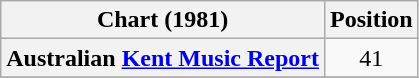<table class="wikitable sortable plainrowheaders">
<tr>
<th scope="col">Chart (1981)</th>
<th scope="col">Position</th>
</tr>
<tr>
<th scope="row">Australian <a href='#'>Kent Music Report</a></th>
<td style="text-align:center;">41</td>
</tr>
<tr>
</tr>
</table>
